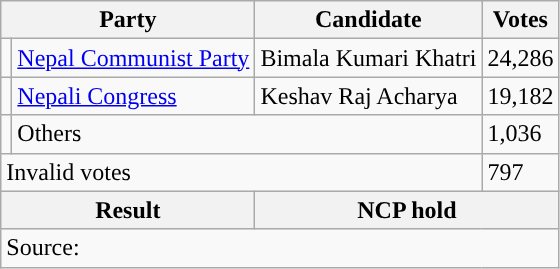<table class="wikitable">
<tr>
<th colspan="2">Party</th>
<th>Candidate</th>
<th>Votes</th>
</tr>
<tr>
<td style="background-color:"></td>
<td><a href='#'>Nepal Communist Party</a></td>
<td>Bimala Kumari Khatri</td>
<td>24,286</td>
</tr>
<tr>
<td style="background-color:"></td>
<td><a href='#'>Nepali Congress</a></td>
<td>Keshav Raj Acharya</td>
<td>19,182</td>
</tr>
<tr>
<td></td>
<td colspan="2">Others</td>
<td>1,036</td>
</tr>
<tr>
<td colspan="3">Invalid votes</td>
<td>797</td>
</tr>
<tr>
<th colspan="2">Result</th>
<th colspan="2">NCP hold</th>
</tr>
<tr>
<td colspan="4">Source: </td>
</tr>
</table>
